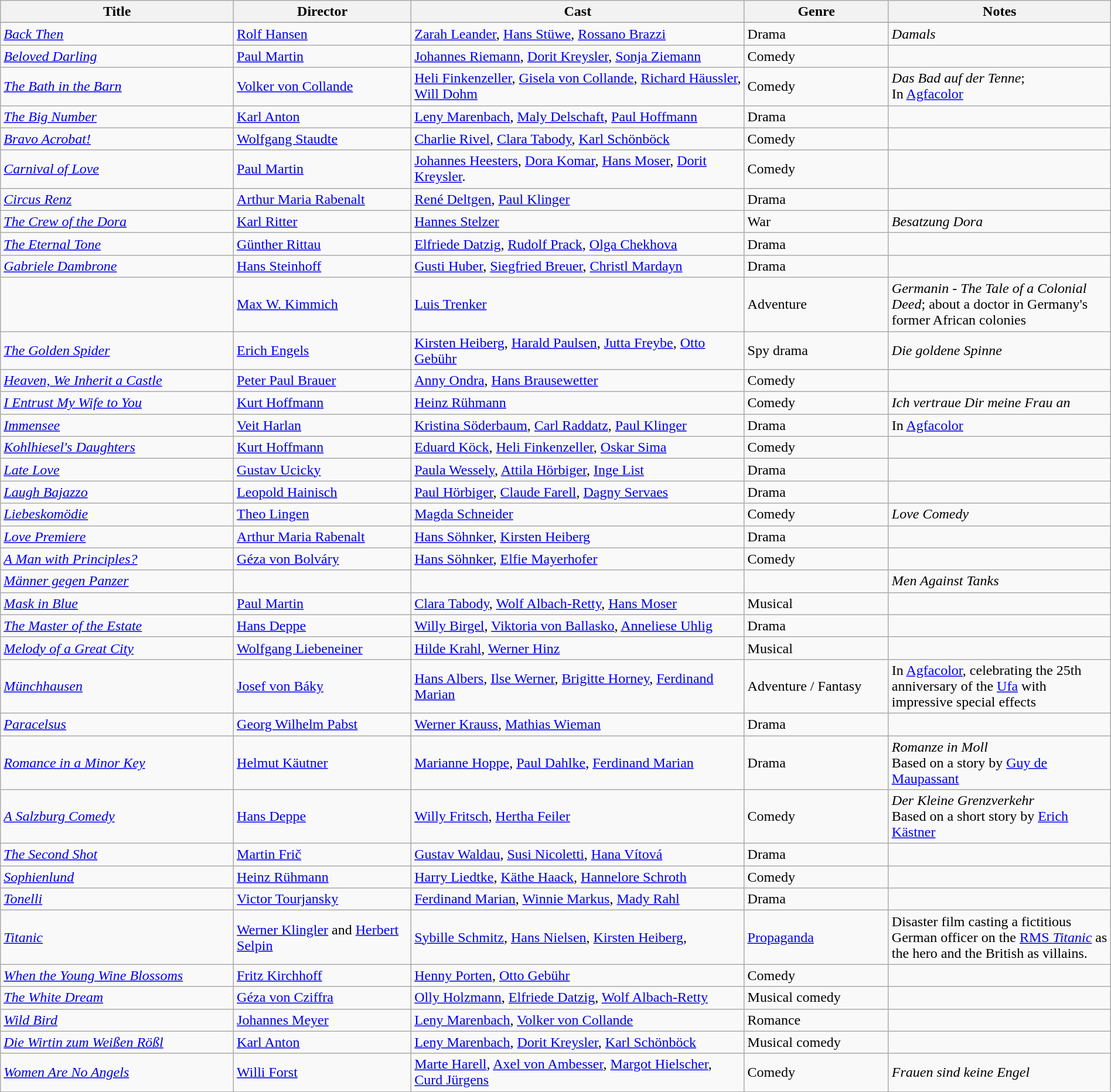<table class="wikitable" style="width:100%;">
<tr>
<th style="width:21%;">Title</th>
<th style="width:16%;">Director</th>
<th style="width:30%;">Cast</th>
<th style="width:13%;">Genre</th>
<th style="width:20%;">Notes</th>
</tr>
<tr>
</tr>
<tr>
<td><em><a href='#'>Back Then</a></em></td>
<td><a href='#'>Rolf Hansen</a></td>
<td><a href='#'>Zarah Leander</a>, <a href='#'>Hans Stüwe</a>, <a href='#'>Rossano Brazzi</a></td>
<td>Drama</td>
<td><em>Damals</em></td>
</tr>
<tr>
<td><em><a href='#'>Beloved Darling</a></em></td>
<td><a href='#'>Paul Martin</a></td>
<td><a href='#'>Johannes Riemann</a>, <a href='#'>Dorit Kreysler</a>, <a href='#'>Sonja Ziemann</a></td>
<td>Comedy</td>
<td></td>
</tr>
<tr>
<td><em><a href='#'>The Bath in the Barn</a></em></td>
<td><a href='#'>Volker von Collande</a></td>
<td><a href='#'>Heli Finkenzeller</a>, <a href='#'>Gisela von Collande</a>, <a href='#'>Richard Häussler</a>, <a href='#'>Will Dohm</a></td>
<td>Comedy</td>
<td><em>Das Bad auf der Tenne</em>; <br> In <a href='#'>Agfacolor</a></td>
</tr>
<tr>
<td><em><a href='#'>The Big Number</a></em></td>
<td><a href='#'>Karl Anton</a></td>
<td><a href='#'>Leny Marenbach</a>, <a href='#'>Maly Delschaft</a>, <a href='#'>Paul Hoffmann</a></td>
<td>Drama</td>
<td></td>
</tr>
<tr>
<td><em><a href='#'>Bravo Acrobat!</a></em></td>
<td><a href='#'>Wolfgang Staudte</a></td>
<td><a href='#'>Charlie Rivel</a>, <a href='#'>Clara Tabody</a>, <a href='#'>Karl Schönböck</a></td>
<td>Comedy</td>
<td></td>
</tr>
<tr>
<td><em><a href='#'>Carnival of Love</a></em></td>
<td><a href='#'>Paul Martin</a></td>
<td><a href='#'>Johannes Heesters</a>, <a href='#'>Dora Komar</a>, <a href='#'>Hans Moser</a>, <a href='#'>Dorit Kreysler</a>.</td>
<td>Comedy</td>
<td></td>
</tr>
<tr>
<td><em><a href='#'>Circus Renz</a></em></td>
<td><a href='#'>Arthur Maria Rabenalt</a></td>
<td><a href='#'>René Deltgen</a>, <a href='#'>Paul Klinger</a></td>
<td>Drama</td>
<td></td>
</tr>
<tr>
<td><em><a href='#'>The Crew of the Dora</a></em></td>
<td><a href='#'>Karl Ritter</a></td>
<td><a href='#'>Hannes Stelzer</a></td>
<td>War</td>
<td><em>Besatzung Dora</em></td>
</tr>
<tr>
<td><em><a href='#'>The Eternal Tone</a></em></td>
<td><a href='#'>Günther Rittau</a></td>
<td><a href='#'>Elfriede Datzig</a>, <a href='#'>Rudolf Prack</a>, <a href='#'>Olga Chekhova</a></td>
<td>Drama</td>
</tr>
<tr>
<td><em><a href='#'>Gabriele Dambrone</a></em></td>
<td><a href='#'>Hans Steinhoff</a></td>
<td><a href='#'>Gusti Huber</a>, <a href='#'>Siegfried Breuer</a>, <a href='#'>Christl Mardayn</a></td>
<td>Drama</td>
<td></td>
</tr>
<tr>
<td><em></em></td>
<td><a href='#'>Max W. Kimmich</a></td>
<td><a href='#'>Luis Trenker</a></td>
<td>Adventure</td>
<td><em>Germanin - The Tale of a Colonial Deed</em>; about a doctor in Germany's former African colonies</td>
</tr>
<tr>
<td><em><a href='#'>The Golden Spider</a></em></td>
<td><a href='#'>Erich Engels</a></td>
<td><a href='#'>Kirsten Heiberg</a>, <a href='#'>Harald Paulsen</a>, <a href='#'>Jutta Freybe</a>, <a href='#'>Otto Gebühr</a></td>
<td>Spy drama</td>
<td><em>Die goldene Spinne</em></td>
</tr>
<tr>
<td><em><a href='#'>Heaven, We Inherit a Castle</a></em></td>
<td><a href='#'>Peter Paul Brauer</a></td>
<td><a href='#'>Anny Ondra</a>, <a href='#'>Hans Brausewetter</a></td>
<td>Comedy</td>
<td></td>
</tr>
<tr>
<td><em><a href='#'>I Entrust My Wife to You</a></em></td>
<td><a href='#'>Kurt Hoffmann</a></td>
<td><a href='#'>Heinz Rühmann</a></td>
<td>Comedy</td>
<td><em>Ich vertraue Dir meine Frau an</em></td>
</tr>
<tr>
<td><em><a href='#'>Immensee</a></em></td>
<td><a href='#'>Veit Harlan</a></td>
<td><a href='#'>Kristina Söderbaum</a>, <a href='#'>Carl Raddatz</a>, <a href='#'>Paul Klinger</a></td>
<td>Drama</td>
<td>In <a href='#'>Agfacolor</a></td>
</tr>
<tr>
<td><em><a href='#'>Kohlhiesel's Daughters</a></em></td>
<td><a href='#'>Kurt Hoffmann</a></td>
<td><a href='#'>Eduard Köck</a>, <a href='#'>Heli Finkenzeller</a>, <a href='#'>Oskar Sima</a></td>
<td>Comedy</td>
<td></td>
</tr>
<tr>
<td><em><a href='#'>Late Love</a></em></td>
<td><a href='#'>Gustav Ucicky</a></td>
<td><a href='#'>Paula Wessely</a>, <a href='#'>Attila Hörbiger</a>, <a href='#'>Inge List</a></td>
<td>Drama</td>
<td></td>
</tr>
<tr>
<td><em><a href='#'>Laugh Bajazzo</a></em></td>
<td><a href='#'>Leopold Hainisch</a></td>
<td><a href='#'>Paul Hörbiger</a>, <a href='#'>Claude Farell</a>, <a href='#'>Dagny Servaes</a></td>
<td>Drama</td>
<td></td>
</tr>
<tr>
<td><em><a href='#'>Liebeskomödie</a></em></td>
<td><a href='#'>Theo Lingen</a></td>
<td><a href='#'>Magda Schneider</a></td>
<td>Comedy</td>
<td><em>Love Comedy</em></td>
</tr>
<tr>
<td><em><a href='#'>Love Premiere</a></em></td>
<td><a href='#'>Arthur Maria Rabenalt</a></td>
<td><a href='#'>Hans Söhnker</a>, <a href='#'>Kirsten Heiberg</a></td>
<td>Drama</td>
<td></td>
</tr>
<tr>
<td><em><a href='#'>A Man with Principles?</a></em></td>
<td><a href='#'>Géza von Bolváry</a></td>
<td><a href='#'>Hans Söhnker</a>, <a href='#'>Elfie Mayerhofer</a></td>
<td>Comedy</td>
<td></td>
</tr>
<tr>
<td><em><a href='#'>Männer gegen Panzer</a></em></td>
<td></td>
<td></td>
<td></td>
<td><em>Men Against Tanks</em></td>
</tr>
<tr>
<td><em><a href='#'>Mask in Blue</a></em></td>
<td><a href='#'>Paul Martin</a></td>
<td><a href='#'>Clara Tabody</a>, <a href='#'>Wolf Albach-Retty</a>, <a href='#'>Hans Moser</a></td>
<td>Musical</td>
<td></td>
</tr>
<tr>
<td><em><a href='#'>The Master of the Estate</a></em></td>
<td><a href='#'>Hans Deppe</a></td>
<td><a href='#'>Willy Birgel</a>, <a href='#'>Viktoria von Ballasko</a>, <a href='#'>Anneliese Uhlig</a></td>
<td>Drama</td>
<td></td>
</tr>
<tr>
<td><em><a href='#'>Melody of a Great City</a></em></td>
<td><a href='#'>Wolfgang Liebeneiner</a></td>
<td><a href='#'>Hilde Krahl</a>, <a href='#'>Werner Hinz</a></td>
<td>Musical</td>
<td></td>
</tr>
<tr>
<td><em><a href='#'>Münchhausen</a></em></td>
<td><a href='#'>Josef von Báky</a></td>
<td><a href='#'>Hans Albers</a>, <a href='#'>Ilse Werner</a>, <a href='#'>Brigitte Horney</a>, <a href='#'>Ferdinand Marian</a></td>
<td>Adventure / Fantasy</td>
<td>In <a href='#'>Agfacolor</a>, celebrating the 25th anniversary of the <a href='#'>Ufa</a> with impressive special effects</td>
</tr>
<tr>
<td><em><a href='#'>Paracelsus</a></em></td>
<td><a href='#'>Georg Wilhelm Pabst</a></td>
<td><a href='#'>Werner Krauss</a>, <a href='#'>Mathias Wieman</a></td>
<td>Drama</td>
<td></td>
</tr>
<tr>
<td><em><a href='#'>Romance in a Minor Key</a></em></td>
<td><a href='#'>Helmut Käutner</a></td>
<td><a href='#'>Marianne Hoppe</a>, <a href='#'>Paul Dahlke</a>, <a href='#'>Ferdinand Marian</a></td>
<td>Drama</td>
<td><em>Romanze in Moll</em> <br> Based on a story by <a href='#'>Guy de Maupassant</a></td>
</tr>
<tr>
<td><em><a href='#'>A Salzburg Comedy</a></em></td>
<td><a href='#'>Hans Deppe</a></td>
<td><a href='#'>Willy Fritsch</a>, <a href='#'>Hertha Feiler</a></td>
<td>Comedy</td>
<td><em>Der Kleine Grenzverkehr</em> <br> Based on a short story by <a href='#'>Erich Kästner</a></td>
</tr>
<tr>
<td><em><a href='#'>The Second Shot</a></em></td>
<td><a href='#'>Martin Frič</a></td>
<td><a href='#'>Gustav Waldau</a>, <a href='#'>Susi Nicoletti</a>, <a href='#'>Hana Vítová</a></td>
<td>Drama</td>
<td></td>
</tr>
<tr>
<td><em><a href='#'>Sophienlund</a></em></td>
<td><a href='#'>Heinz Rühmann</a></td>
<td><a href='#'>Harry Liedtke</a>, <a href='#'>Käthe Haack</a>, <a href='#'>Hannelore Schroth</a></td>
<td>Comedy</td>
<td></td>
</tr>
<tr>
<td><em><a href='#'>Tonelli</a></em></td>
<td><a href='#'>Victor Tourjansky</a></td>
<td><a href='#'>Ferdinand Marian</a>, <a href='#'>Winnie Markus</a>, <a href='#'>Mady Rahl</a></td>
<td>Drama</td>
<td></td>
</tr>
<tr>
<td><em><a href='#'>Titanic</a></em></td>
<td><a href='#'>Werner Klingler</a> and <a href='#'>Herbert Selpin</a></td>
<td><a href='#'>Sybille Schmitz</a>, <a href='#'>Hans Nielsen</a>, <a href='#'>Kirsten Heiberg</a>,</td>
<td><a href='#'>Propaganda</a></td>
<td>Disaster film casting a fictitious German officer on the <a href='#'>RMS <em>Titanic</em></a> as the hero and the British as villains.</td>
</tr>
<tr>
<td><em><a href='#'>When the Young Wine Blossoms</a></em></td>
<td><a href='#'>Fritz Kirchhoff</a></td>
<td><a href='#'>Henny Porten</a>, <a href='#'>Otto Gebühr</a></td>
<td>Comedy</td>
<td></td>
</tr>
<tr>
<td><em><a href='#'>The White Dream</a></em></td>
<td><a href='#'>Géza von Cziffra</a></td>
<td><a href='#'>Olly Holzmann</a>, <a href='#'>Elfriede Datzig</a>, <a href='#'>Wolf Albach-Retty</a></td>
<td>Musical comedy</td>
<td></td>
</tr>
<tr>
<td><em><a href='#'>Wild Bird</a></em></td>
<td><a href='#'>Johannes Meyer</a></td>
<td><a href='#'>Leny Marenbach</a>, <a href='#'>Volker von Collande</a></td>
<td>Romance</td>
<td></td>
</tr>
<tr>
<td><em><a href='#'>Die Wirtin zum Weißen Rößl</a></em></td>
<td><a href='#'>Karl Anton</a></td>
<td><a href='#'>Leny Marenbach</a>, <a href='#'>Dorit Kreysler</a>, <a href='#'>Karl Schönböck</a></td>
<td>Musical comedy</td>
<td></td>
</tr>
<tr>
<td><em><a href='#'>Women Are No Angels</a></em></td>
<td><a href='#'>Willi Forst</a></td>
<td><a href='#'>Marte Harell</a>, <a href='#'>Axel von Ambesser</a>, <a href='#'>Margot Hielscher</a>, <a href='#'>Curd Jürgens</a></td>
<td>Comedy</td>
<td><em>Frauen sind keine Engel</em></td>
</tr>
</table>
